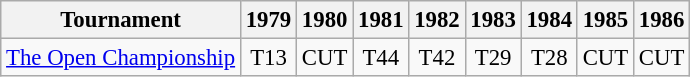<table class="wikitable" style="font-size:95%;text-align:center;">
<tr>
<th>Tournament</th>
<th>1979</th>
<th>1980</th>
<th>1981</th>
<th>1982</th>
<th>1983</th>
<th>1984</th>
<th>1985</th>
<th>1986</th>
</tr>
<tr>
<td align=left><a href='#'>The Open Championship</a></td>
<td>T13</td>
<td>CUT</td>
<td>T44</td>
<td>T42</td>
<td>T29</td>
<td>T28</td>
<td>CUT</td>
<td>CUT</td>
</tr>
</table>
